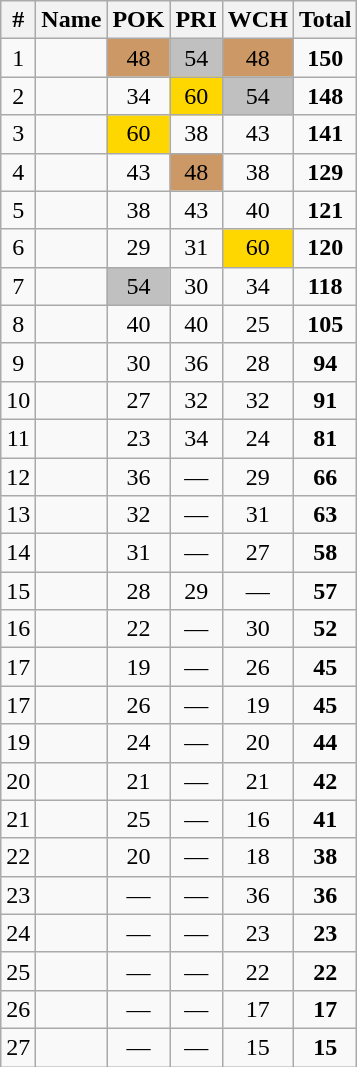<table class="wikitable sortable" style="text-align:center;">
<tr>
<th>#</th>
<th>Name</th>
<th>POK</th>
<th>PRI</th>
<th>WCH</th>
<th>Total</th>
</tr>
<tr>
<td>1</td>
<td align="left"></td>
<td bgcolor=CC9966>48</td>
<td bgcolor="silver">54</td>
<td bgcolor=CC9966>48</td>
<td><strong>150</strong></td>
</tr>
<tr>
<td>2</td>
<td align="left"></td>
<td>34</td>
<td bgcolor="gold">60</td>
<td bgcolor="silver">54</td>
<td><strong>148</strong></td>
</tr>
<tr>
<td>3</td>
<td align="left"></td>
<td bgcolor="gold">60</td>
<td>38</td>
<td>43</td>
<td><strong>141</strong></td>
</tr>
<tr>
<td>4</td>
<td align="left"></td>
<td>43</td>
<td bgcolor=CC9966>48</td>
<td>38</td>
<td><strong>129</strong></td>
</tr>
<tr>
<td>5</td>
<td align="left"></td>
<td>38</td>
<td>43</td>
<td>40</td>
<td><strong>121</strong></td>
</tr>
<tr>
<td>6</td>
<td align="left"></td>
<td>29</td>
<td>31</td>
<td bgcolor="gold">60</td>
<td><strong>120</strong></td>
</tr>
<tr>
<td>7</td>
<td align="left"></td>
<td bgcolor="silver">54</td>
<td>30</td>
<td>34</td>
<td><strong>118</strong></td>
</tr>
<tr>
<td>8</td>
<td align="left"></td>
<td>40</td>
<td>40</td>
<td>25</td>
<td><strong>105</strong></td>
</tr>
<tr>
<td>9</td>
<td align="left"></td>
<td>30</td>
<td>36</td>
<td>28</td>
<td><strong>94</strong></td>
</tr>
<tr>
<td>10</td>
<td align="left"></td>
<td>27</td>
<td>32</td>
<td>32</td>
<td><strong>91</strong></td>
</tr>
<tr>
<td>11</td>
<td align="left"></td>
<td>23</td>
<td>34</td>
<td>24</td>
<td><strong>81</strong></td>
</tr>
<tr>
<td>12</td>
<td align="left"></td>
<td>36</td>
<td>—</td>
<td>29</td>
<td><strong>66</strong></td>
</tr>
<tr>
<td>13</td>
<td align="left"></td>
<td>32</td>
<td>—</td>
<td>31</td>
<td><strong>63</strong></td>
</tr>
<tr>
<td>14</td>
<td align="left"></td>
<td>31</td>
<td>—</td>
<td>27</td>
<td><strong>58</strong></td>
</tr>
<tr>
<td>15</td>
<td align="left"></td>
<td>28</td>
<td>29</td>
<td>—</td>
<td><strong>57</strong></td>
</tr>
<tr>
<td>16</td>
<td align="left"></td>
<td>22</td>
<td>—</td>
<td>30</td>
<td><strong>52</strong></td>
</tr>
<tr>
<td>17</td>
<td align="left"></td>
<td>19</td>
<td>—</td>
<td>26</td>
<td><strong>45</strong></td>
</tr>
<tr>
<td>17</td>
<td align="left"></td>
<td>26</td>
<td>—</td>
<td>19</td>
<td><strong>45</strong></td>
</tr>
<tr>
<td>19</td>
<td align="left"></td>
<td>24</td>
<td>—</td>
<td>20</td>
<td><strong>44</strong></td>
</tr>
<tr>
<td>20</td>
<td align="left"></td>
<td>21</td>
<td>—</td>
<td>21</td>
<td><strong>42</strong></td>
</tr>
<tr>
<td>21</td>
<td align="left"></td>
<td>25</td>
<td>—</td>
<td>16</td>
<td><strong>41</strong></td>
</tr>
<tr>
<td>22</td>
<td align="left"></td>
<td>20</td>
<td>—</td>
<td>18</td>
<td><strong>38</strong></td>
</tr>
<tr>
<td>23</td>
<td align="left"></td>
<td>—</td>
<td>—</td>
<td>36</td>
<td><strong>36</strong></td>
</tr>
<tr>
<td>24</td>
<td align="left"></td>
<td>—</td>
<td>—</td>
<td>23</td>
<td><strong>23</strong></td>
</tr>
<tr>
<td>25</td>
<td align="left"></td>
<td>—</td>
<td>—</td>
<td>22</td>
<td><strong>22</strong></td>
</tr>
<tr>
<td>26</td>
<td align="left"></td>
<td>—</td>
<td>—</td>
<td>17</td>
<td><strong>17</strong></td>
</tr>
<tr>
<td>27</td>
<td align="left"></td>
<td>—</td>
<td>—</td>
<td>15</td>
<td><strong>15</strong></td>
</tr>
</table>
